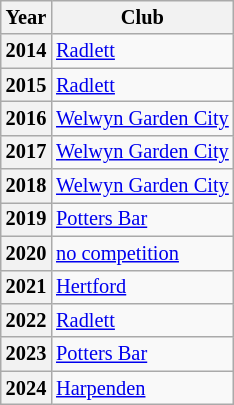<table class="wikitable" style="font-size:85%">
<tr>
<th>Year</th>
<th>Club</th>
</tr>
<tr>
<th scope="row">2014</th>
<td><a href='#'>Radlett</a></td>
</tr>
<tr>
<th scope="row">2015</th>
<td><a href='#'>Radlett</a></td>
</tr>
<tr>
<th scope="row">2016</th>
<td><a href='#'>Welwyn Garden City</a></td>
</tr>
<tr>
<th scope="row">2017</th>
<td><a href='#'>Welwyn Garden City</a></td>
</tr>
<tr>
<th scope="row">2018</th>
<td><a href='#'>Welwyn Garden City</a></td>
</tr>
<tr>
<th scope="row">2019</th>
<td><a href='#'>Potters Bar</a></td>
</tr>
<tr>
<th scope="row">2020</th>
<td><a href='#'>no competition</a></td>
</tr>
<tr>
<th scope="row">2021</th>
<td><a href='#'>Hertford</a></td>
</tr>
<tr>
<th scope="row">2022</th>
<td><a href='#'>Radlett</a></td>
</tr>
<tr>
<th scope="row">2023</th>
<td><a href='#'>Potters Bar</a></td>
</tr>
<tr>
<th scope="row">2024</th>
<td><a href='#'>Harpenden</a></td>
</tr>
</table>
